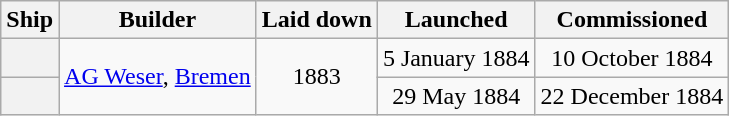<table class="wikitable plainrowheaders">
<tr>
<th scope="col">Ship</th>
<th scope="col">Builder</th>
<th scope="col">Laid down</th>
<th scope="col">Launched</th>
<th scope="col">Commissioned</th>
</tr>
<tr>
<th scope="row"></th>
<td rowspan=2><a href='#'>AG Weser</a>, <a href='#'>Bremen</a></td>
<td style="text-align:center;" rowspan=2>1883</td>
<td align=center>5 January 1884</td>
<td align=center>10 October 1884</td>
</tr>
<tr>
<th scope="row"></th>
<td align=center>29 May 1884</td>
<td align=center>22 December 1884</td>
</tr>
</table>
